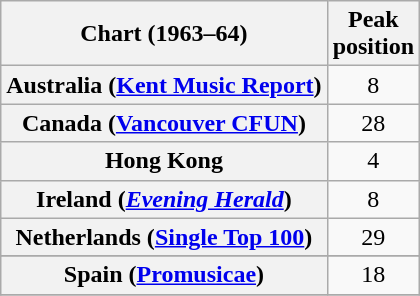<table class="wikitable sortable plainrowheaders" style="text-align:center">
<tr>
<th>Chart (1963–64)</th>
<th>Peak<br>position</th>
</tr>
<tr>
<th scope="row">Australia (<a href='#'>Kent Music Report</a>)</th>
<td>8</td>
</tr>
<tr>
<th scope="row">Canada (<a href='#'>Vancouver CFUN</a>)</th>
<td>28</td>
</tr>
<tr>
<th scope="row">Hong Kong</th>
<td>4</td>
</tr>
<tr>
<th scope="row">Ireland (<em><a href='#'>Evening Herald</a></em>)</th>
<td>8</td>
</tr>
<tr>
<th scope="row">Netherlands (<a href='#'>Single Top 100</a>)</th>
<td>29</td>
</tr>
<tr>
</tr>
<tr>
<th scope="row">Spain (<a href='#'>Promusicae</a>)</th>
<td>18</td>
</tr>
<tr>
</tr>
</table>
